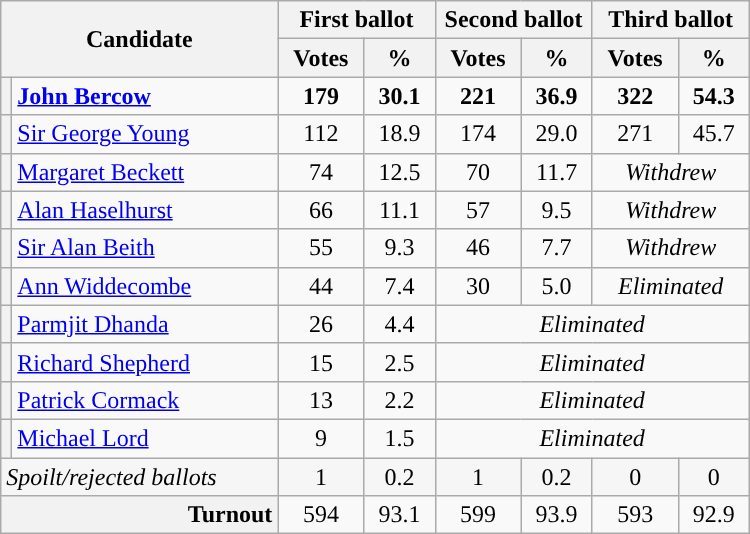<table class=wikitable>
<tr>
<th rowspan="2" colspan="2">Candidate</th>
<th colspan="2">First ballot</th>
<th colspan="2">Second ballot</th>
<th colspan="2">Third ballot</th>
</tr>
<tr>
<th style="width: 50px">Votes</th>
<th style="width: 40px">%</th>
<th style="width: 50px">Votes</th>
<th style="width: 40px">%</th>
<th style="width: 50px">Votes</th>
<th style="width: 40px">%</th>
</tr>
<tr>
<th style="background-color: "></th>
<td style="width: 170px"><strong><a href='#'>John Bercow</a></strong> </td>
<td align="center"><strong>179</strong></td>
<td align="center"><strong>30.1</strong></td>
<td align="center"><strong>221</strong></td>
<td align="center"><strong>36.9</strong></td>
<td align="center"><strong>322</strong></td>
<td align="center"><strong>54.3</strong></td>
</tr>
<tr>
<th style="background-color: "></th>
<td style="width: 170px"><a href='#'>Sir George Young</a></td>
<td align="center">112</td>
<td align="center">18.9</td>
<td align="center">174</td>
<td align="center">29.0</td>
<td align="center">271</td>
<td align="center">45.7</td>
</tr>
<tr>
<th style="background-color: "></th>
<td style="width: 170px"><a href='#'>Margaret Beckett</a></td>
<td align="center">74</td>
<td align="center">12.5</td>
<td align="center">70</td>
<td align="center">11.7</td>
<td colspan="2" align="center"><em>Withdrew</em></td>
</tr>
<tr>
<th style="background-color: "></th>
<td style="width: 170px"><a href='#'>Alan Haselhurst</a></td>
<td align="center">66</td>
<td align="center">11.1</td>
<td align="center">57</td>
<td align="center">9.5</td>
<td colspan="2" align="center"><em>Withdrew</em></td>
</tr>
<tr>
<th style="background-color: "></th>
<td style="width: 170px"><a href='#'>Sir Alan Beith</a></td>
<td align="center">55</td>
<td align="center">9.3</td>
<td align="center">46</td>
<td align="center">7.7</td>
<td colspan="2" align="center"><em>Withdrew</em></td>
</tr>
<tr>
<th style="background-color: "></th>
<td style="width: 170px"><a href='#'>Ann Widdecombe</a></td>
<td align="center">44</td>
<td align="center">7.4</td>
<td align="center">30</td>
<td align="center">5.0</td>
<td colspan="2" align="center"><em>Eliminated</em></td>
</tr>
<tr>
<th style="background-color: "></th>
<td style="width: 170px"><a href='#'>Parmjit Dhanda</a></td>
<td align="center">26</td>
<td align="center">4.4</td>
<td colspan="4" align="center"><em>Eliminated</em></td>
</tr>
<tr>
<th style="background-color: "></th>
<td style="width: 170px"><a href='#'>Richard Shepherd</a></td>
<td align="center">15</td>
<td align="center">2.5</td>
<td colspan="4" align="center"><em>Eliminated</em></td>
</tr>
<tr>
<th style="background-color: "></th>
<td style="width: 170px"><a href='#'>Patrick Cormack</a></td>
<td align="center">13</td>
<td align="center">2.2</td>
<td colspan="4" align="center"><em>Eliminated</em></td>
</tr>
<tr>
<th style="background-color: "></th>
<td style="width: 170px"><a href='#'>Michael Lord</a></td>
<td align="center">9</td>
<td align="center">1.5</td>
<td colspan="4" align="center"><em>Eliminated</em></td>
</tr>
<tr style="background-color:#F6F6F6">
<td colspan="2" align="left"><em>Spoilt/rejected ballots</em></td>
<td align="center">1</td>
<td align="center">0.2</td>
<td align="center">1</td>
<td align="center">0.2</td>
<td align="center">0</td>
<td align="center">0</td>
</tr>
<tr>
<th colspan="2" style="text-align:right">Turnout</th>
<td align="center">594</td>
<td align="center">93.1</td>
<td align="center">599</td>
<td align="center">93.9</td>
<td align="center">593</td>
<td align="center">92.9</td>
</tr>
</table>
